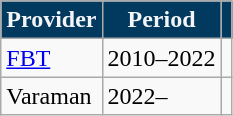<table class="wikitable">
<tr>
<th style="background: #013A5E; color: #F4F5F8;">Provider</th>
<th style="background: #013A5E; color: #F4F5F8;">Period</th>
<th style="background: #013A5E; color: #F4F5F8;"></th>
</tr>
<tr>
<td> <a href='#'>FBT</a></td>
<td>2010–2022</td>
<td></td>
</tr>
<tr>
<td> Varaman</td>
<td>2022–</td>
<td></td>
</tr>
</table>
